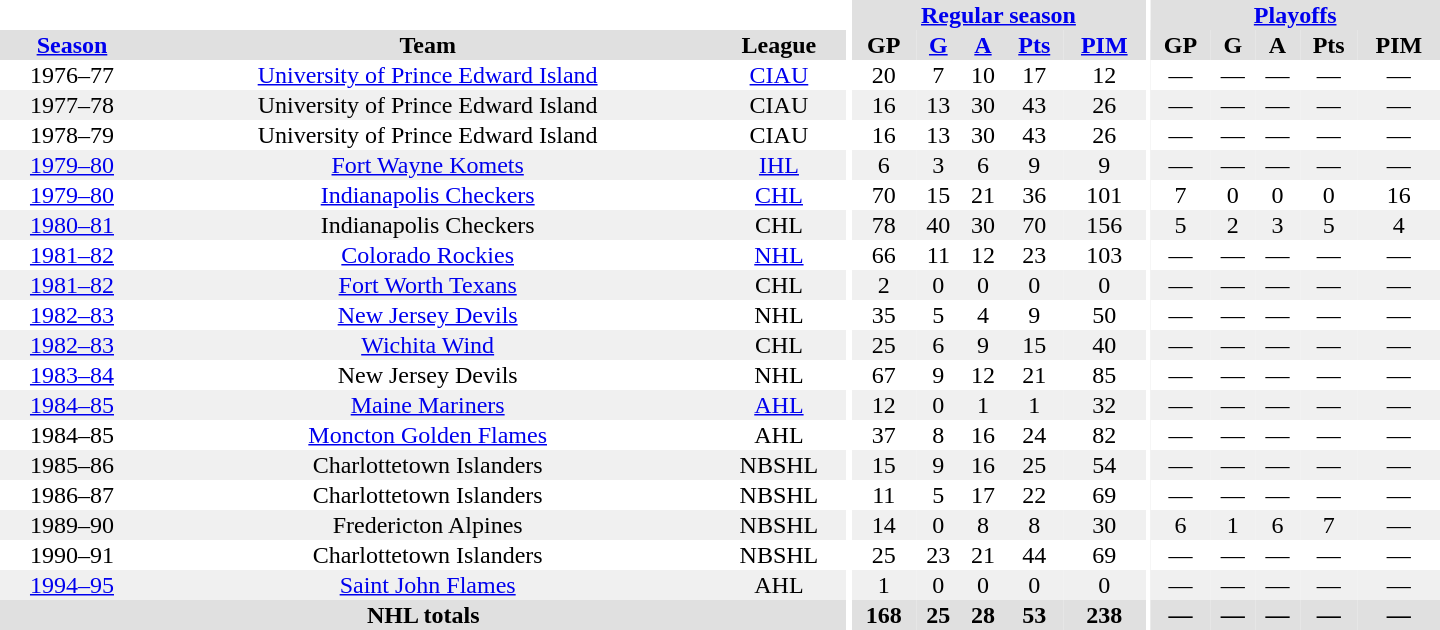<table border="0" cellpadding="1" cellspacing="0" style="text-align:center; width:60em">
<tr bgcolor="#e0e0e0">
<th colspan="3" bgcolor="#ffffff"></th>
<th rowspan="100" bgcolor="#ffffff"></th>
<th colspan="5"><a href='#'>Regular season</a></th>
<th rowspan="100" bgcolor="#ffffff"></th>
<th colspan="5"><a href='#'>Playoffs</a></th>
</tr>
<tr bgcolor="#e0e0e0">
<th><a href='#'>Season</a></th>
<th>Team</th>
<th>League</th>
<th>GP</th>
<th><a href='#'>G</a></th>
<th><a href='#'>A</a></th>
<th><a href='#'>Pts</a></th>
<th><a href='#'>PIM</a></th>
<th>GP</th>
<th>G</th>
<th>A</th>
<th>Pts</th>
<th>PIM</th>
</tr>
<tr>
<td>1976–77</td>
<td><a href='#'>University of Prince Edward Island</a></td>
<td><a href='#'>CIAU</a></td>
<td>20</td>
<td>7</td>
<td>10</td>
<td>17</td>
<td>12</td>
<td>—</td>
<td>—</td>
<td>—</td>
<td>—</td>
<td>—</td>
</tr>
<tr bgcolor="#f0f0f0">
<td>1977–78</td>
<td>University of Prince Edward Island</td>
<td>CIAU</td>
<td>16</td>
<td>13</td>
<td>30</td>
<td>43</td>
<td>26</td>
<td>—</td>
<td>—</td>
<td>—</td>
<td>—</td>
<td>—</td>
</tr>
<tr>
<td>1978–79</td>
<td>University of Prince Edward Island</td>
<td>CIAU</td>
<td>16</td>
<td>13</td>
<td>30</td>
<td>43</td>
<td>26</td>
<td>—</td>
<td>—</td>
<td>—</td>
<td>—</td>
<td>—</td>
</tr>
<tr bgcolor="#f0f0f0">
<td><a href='#'>1979–80</a></td>
<td><a href='#'>Fort Wayne Komets</a></td>
<td><a href='#'>IHL</a></td>
<td>6</td>
<td>3</td>
<td>6</td>
<td>9</td>
<td>9</td>
<td>—</td>
<td>—</td>
<td>—</td>
<td>—</td>
<td>—</td>
</tr>
<tr>
<td><a href='#'>1979–80</a></td>
<td><a href='#'>Indianapolis Checkers</a></td>
<td><a href='#'>CHL</a></td>
<td>70</td>
<td>15</td>
<td>21</td>
<td>36</td>
<td>101</td>
<td>7</td>
<td>0</td>
<td>0</td>
<td>0</td>
<td>16</td>
</tr>
<tr bgcolor="#f0f0f0">
<td><a href='#'>1980–81</a></td>
<td>Indianapolis Checkers</td>
<td>CHL</td>
<td>78</td>
<td>40</td>
<td>30</td>
<td>70</td>
<td>156</td>
<td>5</td>
<td>2</td>
<td>3</td>
<td>5</td>
<td>4</td>
</tr>
<tr>
<td><a href='#'>1981–82</a></td>
<td><a href='#'>Colorado Rockies</a></td>
<td><a href='#'>NHL</a></td>
<td>66</td>
<td>11</td>
<td>12</td>
<td>23</td>
<td>103</td>
<td>—</td>
<td>—</td>
<td>—</td>
<td>—</td>
<td>—</td>
</tr>
<tr bgcolor="#f0f0f0">
<td><a href='#'>1981–82</a></td>
<td><a href='#'>Fort Worth Texans</a></td>
<td>CHL</td>
<td>2</td>
<td>0</td>
<td>0</td>
<td>0</td>
<td>0</td>
<td>—</td>
<td>—</td>
<td>—</td>
<td>—</td>
<td>—</td>
</tr>
<tr>
<td><a href='#'>1982–83</a></td>
<td><a href='#'>New Jersey Devils</a></td>
<td>NHL</td>
<td>35</td>
<td>5</td>
<td>4</td>
<td>9</td>
<td>50</td>
<td>—</td>
<td>—</td>
<td>—</td>
<td>—</td>
<td>—</td>
</tr>
<tr bgcolor="#f0f0f0">
<td><a href='#'>1982–83</a></td>
<td><a href='#'>Wichita Wind</a></td>
<td>CHL</td>
<td>25</td>
<td>6</td>
<td>9</td>
<td>15</td>
<td>40</td>
<td>—</td>
<td>—</td>
<td>—</td>
<td>—</td>
<td>—</td>
</tr>
<tr>
<td><a href='#'>1983–84</a></td>
<td>New Jersey Devils</td>
<td>NHL</td>
<td>67</td>
<td>9</td>
<td>12</td>
<td>21</td>
<td>85</td>
<td>—</td>
<td>—</td>
<td>—</td>
<td>—</td>
<td>—</td>
</tr>
<tr bgcolor="#f0f0f0">
<td><a href='#'>1984–85</a></td>
<td><a href='#'>Maine Mariners</a></td>
<td><a href='#'>AHL</a></td>
<td>12</td>
<td>0</td>
<td>1</td>
<td>1</td>
<td>32</td>
<td>—</td>
<td>—</td>
<td>—</td>
<td>—</td>
<td>—</td>
</tr>
<tr>
<td>1984–85</td>
<td><a href='#'>Moncton Golden Flames</a></td>
<td>AHL</td>
<td>37</td>
<td>8</td>
<td>16</td>
<td>24</td>
<td>82</td>
<td>—</td>
<td>—</td>
<td>—</td>
<td>—</td>
<td>—</td>
</tr>
<tr bgcolor="#f0f0f0">
<td>1985–86</td>
<td>Charlottetown Islanders</td>
<td>NBSHL</td>
<td>15</td>
<td>9</td>
<td>16</td>
<td>25</td>
<td>54</td>
<td>—</td>
<td>—</td>
<td>—</td>
<td>—</td>
<td>—</td>
</tr>
<tr>
<td>1986–87</td>
<td>Charlottetown Islanders</td>
<td>NBSHL</td>
<td>11</td>
<td>5</td>
<td>17</td>
<td>22</td>
<td>69</td>
<td>—</td>
<td>—</td>
<td>—</td>
<td>—</td>
<td>—</td>
</tr>
<tr bgcolor="#f0f0f0">
<td>1989–90</td>
<td>Fredericton Alpines</td>
<td>NBSHL</td>
<td>14</td>
<td>0</td>
<td>8</td>
<td>8</td>
<td>30</td>
<td>6</td>
<td>1</td>
<td>6</td>
<td>7</td>
<td>—</td>
</tr>
<tr>
<td>1990–91</td>
<td>Charlottetown Islanders</td>
<td>NBSHL</td>
<td>25</td>
<td>23</td>
<td>21</td>
<td>44</td>
<td>69</td>
<td>—</td>
<td>—</td>
<td>—</td>
<td>—</td>
<td>—</td>
</tr>
<tr bgcolor="#f0f0f0">
<td><a href='#'>1994–95</a></td>
<td><a href='#'>Saint John Flames</a></td>
<td>AHL</td>
<td>1</td>
<td>0</td>
<td>0</td>
<td>0</td>
<td>0</td>
<td>—</td>
<td>—</td>
<td>—</td>
<td>—</td>
<td>—</td>
</tr>
<tr bgcolor="#e0e0e0">
<th colspan="3">NHL totals</th>
<th>168</th>
<th>25</th>
<th>28</th>
<th>53</th>
<th>238</th>
<th>—</th>
<th>—</th>
<th>—</th>
<th>—</th>
<th>—</th>
</tr>
</table>
